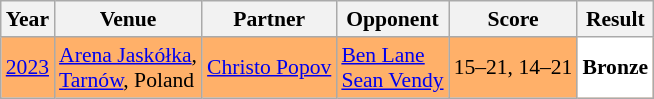<table class="sortable wikitable" style="font-size: 90%;">
<tr>
<th>Year</th>
<th>Venue</th>
<th>Partner</th>
<th>Opponent</th>
<th>Score</th>
<th>Result</th>
</tr>
<tr style="background:#FFB069">
<td align="center"><a href='#'>2023</a></td>
<td align="left"><a href='#'>Arena Jaskółka</a>,<br><a href='#'>Tarnów</a>, Poland</td>
<td align="left"> <a href='#'>Christo Popov</a></td>
<td align="left"> <a href='#'>Ben Lane</a><br> <a href='#'>Sean Vendy</a></td>
<td align="left">15–21, 14–21</td>
<td style="text-align:left; background:white"> <strong>Bronze</strong></td>
</tr>
</table>
